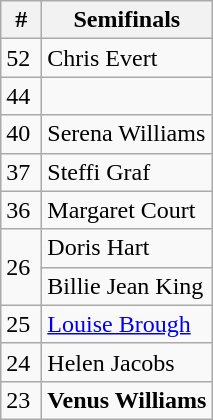<table class="wikitable" style="display:inline-table">
<tr>
<th style="width:20px;">#</th>
<th>Semifinals</th>
</tr>
<tr>
<td>52</td>
<td> Chris Evert</td>
</tr>
<tr>
<td>44</td>
<td></td>
</tr>
<tr>
<td>40</td>
<td> Serena Williams</td>
</tr>
<tr>
<td>37</td>
<td> Steffi Graf</td>
</tr>
<tr>
<td>36</td>
<td> Margaret Court</td>
</tr>
<tr>
<td rowspan="2">26</td>
<td> Doris Hart</td>
</tr>
<tr>
<td> Billie Jean King</td>
</tr>
<tr>
<td>25</td>
<td> <a href='#'>Louise Brough</a></td>
</tr>
<tr>
<td>24</td>
<td> Helen Jacobs</td>
</tr>
<tr>
<td>23</td>
<td> <strong>Venus Williams</strong></td>
</tr>
</table>
